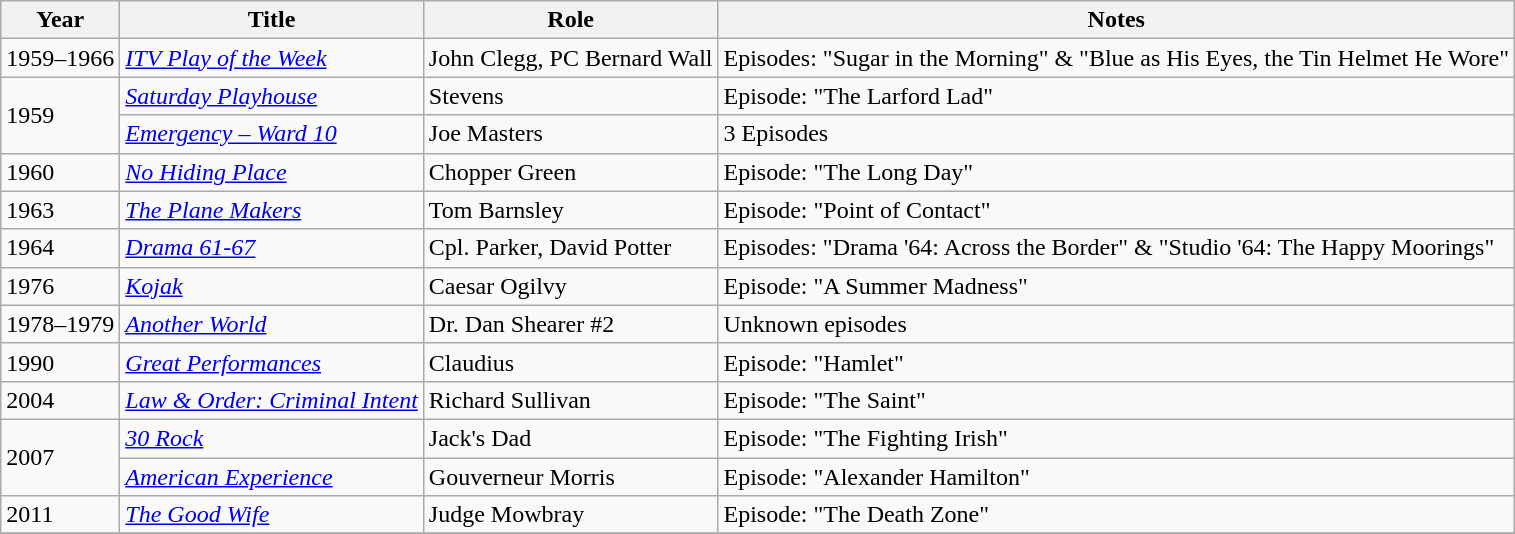<table class="wikitable sortable plainrowheaders" style="white-space:nowrap">
<tr>
<th>Year</th>
<th>Title</th>
<th>Role</th>
<th>Notes</th>
</tr>
<tr>
<td>1959–1966</td>
<td><em><a href='#'>ITV Play of the Week</a></em></td>
<td>John Clegg, PC Bernard Wall</td>
<td>Episodes: "Sugar in the Morning" & "Blue as His Eyes, the Tin Helmet He Wore"</td>
</tr>
<tr>
<td rowspan=2>1959</td>
<td><em><a href='#'>Saturday Playhouse</a></em></td>
<td>Stevens</td>
<td>Episode: "The Larford Lad"</td>
</tr>
<tr>
<td><em><a href='#'>Emergency – Ward 10</a></em></td>
<td>Joe Masters</td>
<td>3 Episodes</td>
</tr>
<tr>
<td>1960</td>
<td><em><a href='#'>No Hiding Place</a></em></td>
<td>Chopper Green</td>
<td>Episode: "The Long Day"</td>
</tr>
<tr>
<td>1963</td>
<td><em><a href='#'>The Plane Makers</a></em></td>
<td>Tom Barnsley</td>
<td>Episode: "Point of Contact"</td>
</tr>
<tr>
<td>1964</td>
<td><em><a href='#'>Drama 61-67</a></em></td>
<td>Cpl. Parker, David Potter</td>
<td>Episodes: "Drama '64: Across the Border" & "Studio '64: The Happy Moorings"</td>
</tr>
<tr>
<td>1976</td>
<td><em><a href='#'>Kojak</a></em></td>
<td>Caesar Ogilvy</td>
<td>Episode: "A Summer Madness"</td>
</tr>
<tr>
<td>1978–1979</td>
<td><em><a href='#'>Another World</a></em></td>
<td>Dr. Dan Shearer #2</td>
<td>Unknown episodes</td>
</tr>
<tr>
<td>1990</td>
<td><em><a href='#'>Great Performances</a></em></td>
<td>Claudius</td>
<td>Episode: "Hamlet"</td>
</tr>
<tr>
<td>2004</td>
<td><em><a href='#'>Law & Order: Criminal Intent</a></em></td>
<td>Richard Sullivan</td>
<td>Episode: "The Saint"</td>
</tr>
<tr>
<td rowspan=2>2007</td>
<td><em><a href='#'>30 Rock</a></em></td>
<td>Jack's Dad</td>
<td>Episode: "The Fighting Irish"</td>
</tr>
<tr>
<td><em><a href='#'>American Experience</a></em></td>
<td>Gouverneur Morris</td>
<td>Episode: "Alexander Hamilton"</td>
</tr>
<tr>
<td>2011</td>
<td><em><a href='#'>The Good Wife</a></em></td>
<td>Judge Mowbray</td>
<td>Episode: "The Death Zone"</td>
</tr>
<tr>
</tr>
</table>
